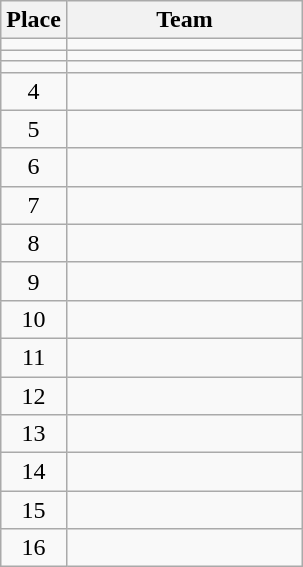<table class="wikitable" style="text-align:center;">
<tr>
<th width=30>Place</th>
<th width=150>Team</th>
</tr>
<tr>
<td></td>
<td align="left"></td>
</tr>
<tr>
<td></td>
<td align="left"></td>
</tr>
<tr>
<td></td>
<td align="left"></td>
</tr>
<tr>
<td>4</td>
<td align="left"></td>
</tr>
<tr>
<td>5</td>
<td align="left"></td>
</tr>
<tr>
<td>6</td>
<td align="left"></td>
</tr>
<tr>
<td>7</td>
<td align="left"></td>
</tr>
<tr>
<td>8</td>
<td align="left"></td>
</tr>
<tr>
<td>9</td>
<td align="left"></td>
</tr>
<tr>
<td>10</td>
<td align="left"></td>
</tr>
<tr>
<td>11</td>
<td align="left"></td>
</tr>
<tr>
<td>12</td>
<td align="left"></td>
</tr>
<tr>
<td>13</td>
<td align="left"></td>
</tr>
<tr>
<td>14</td>
<td align="left"></td>
</tr>
<tr>
<td>15</td>
<td align="left"></td>
</tr>
<tr>
<td>16</td>
<td align="left"></td>
</tr>
</table>
